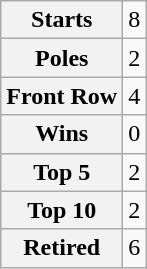<table class="wikitable" style="text-align:center">
<tr>
<th>Starts</th>
<td>8</td>
</tr>
<tr>
<th>Poles</th>
<td>2</td>
</tr>
<tr>
<th>Front Row</th>
<td>4</td>
</tr>
<tr>
<th>Wins</th>
<td>0</td>
</tr>
<tr>
<th>Top 5</th>
<td>2</td>
</tr>
<tr>
<th>Top 10</th>
<td>2</td>
</tr>
<tr>
<th>Retired</th>
<td>6</td>
</tr>
</table>
